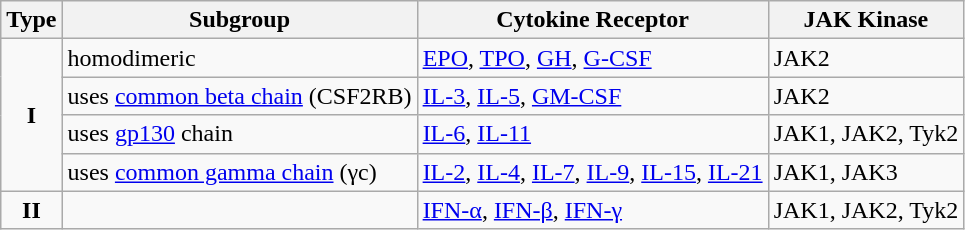<table class="wikitable">
<tr>
<th>Type</th>
<th>Subgroup</th>
<th>Cytokine Receptor</th>
<th>JAK Kinase</th>
</tr>
<tr>
<td rowspan="4" style="text-align: center;"><strong>I</strong></td>
<td>homodimeric</td>
<td><a href='#'>EPO</a>, <a href='#'>TPO</a>, <a href='#'>GH</a>, <a href='#'>G-CSF</a></td>
<td>JAK2</td>
</tr>
<tr>
<td>uses <a href='#'>common beta chain</a> (CSF2RΒ)</td>
<td><a href='#'>IL-3</a>, <a href='#'>IL-5</a>, <a href='#'>GM-CSF</a></td>
<td>JAK2</td>
</tr>
<tr>
<td>uses <a href='#'>gp130</a> chain</td>
<td><a href='#'>IL-6</a>, <a href='#'>IL-11</a></td>
<td>JAK1, JAK2, Tyk2</td>
</tr>
<tr>
<td>uses <a href='#'>common gamma chain</a> (γc)</td>
<td><a href='#'>IL-2</a>, <a href='#'>IL-4</a>, <a href='#'>IL-7</a>, <a href='#'>IL-9</a>, <a href='#'>IL-15</a>, <a href='#'>IL-21</a></td>
<td>JAK1, JAK3</td>
</tr>
<tr>
<td style="text-align: center;"><strong>II</strong></td>
<td></td>
<td><a href='#'>IFN-α</a>, <a href='#'>IFN-β</a>, <a href='#'>IFN-γ</a></td>
<td>JAK1, JAK2, Tyk2</td>
</tr>
</table>
